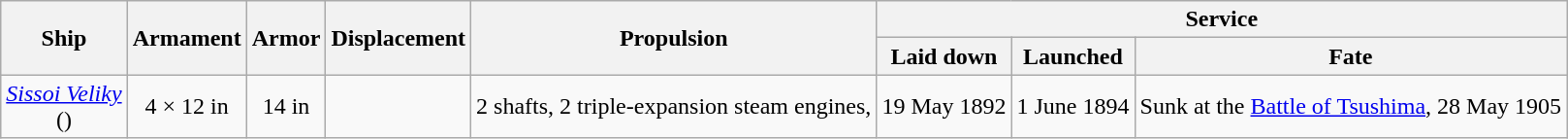<table class="wikitable">
<tr valign="center">
<th align= center rowspan=2>Ship</th>
<th align= center rowspan=2>Armament</th>
<th align= center rowspan=2>Armor</th>
<th align= center rowspan=2>Displacement</th>
<th align= center rowspan=2>Propulsion</th>
<th align= center colspan=3>Service</th>
</tr>
<tr valign="top">
<th align= center>Laid down</th>
<th align= center>Launched</th>
<th align= center>Fate</th>
</tr>
<tr valign="center">
<td align= center><em><a href='#'>Sissoi Veliky</a></em><br>()</td>
<td align= center>4 × 12 in</td>
<td align= center>14 in</td>
<td align= center></td>
<td align= center>2 shafts, 2 triple-expansion steam engines, </td>
<td align= center>19 May 1892</td>
<td align= center>1 June 1894</td>
<td align= center>Sunk at the <a href='#'>Battle of Tsushima</a>, 28 May 1905</td>
</tr>
</table>
